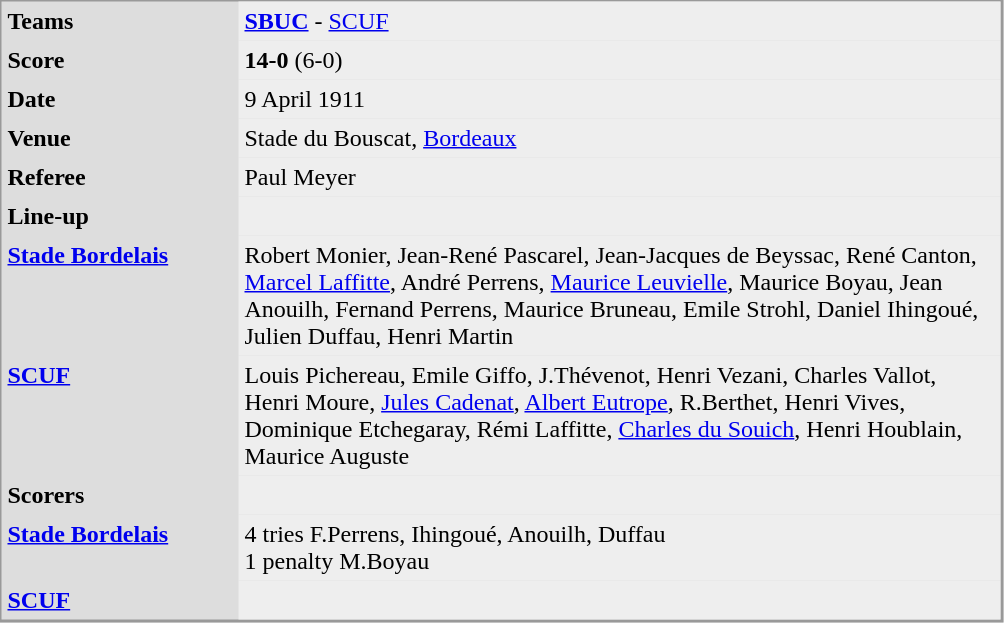<table align="left" cellpadding="4" cellspacing="0"  style="margin: 0 0 0 0; border: 1px solid #999; border-right-width: 2px; border-bottom-width: 2px; background-color: #DDDDDD">
<tr>
<td width="150" valign="top"><strong>Teams</strong></td>
<td width="500" bgcolor=#EEEEEE><strong><a href='#'>SBUC</a></strong> - <a href='#'>SCUF</a></td>
</tr>
<tr>
<td valign="top"><strong>Score</strong></td>
<td bgcolor=#EEEEEE><strong>14-0</strong> (6-0)</td>
</tr>
<tr>
<td valign="top"><strong>Date</strong></td>
<td bgcolor=#EEEEEE>9 April 1911</td>
</tr>
<tr>
<td valign="top"><strong>Venue</strong></td>
<td bgcolor=#EEEEEE>Stade du Bouscat, <a href='#'>Bordeaux</a></td>
</tr>
<tr>
<td valign="top"><strong>Referee</strong></td>
<td bgcolor=#EEEEEE>Paul Meyer</td>
</tr>
<tr>
<td valign="top"><strong>Line-up</strong></td>
<td bgcolor=#EEEEEE></td>
</tr>
<tr>
<td valign="top"><strong><a href='#'>Stade Bordelais</a> </strong></td>
<td bgcolor=#EEEEEE>Robert Monier, Jean-René Pascarel, Jean-Jacques de Beyssac, René Canton, <a href='#'>Marcel Laffitte</a>, André Perrens, <a href='#'>Maurice Leuvielle</a>, Maurice Boyau, Jean Anouilh, Fernand Perrens, Maurice Bruneau, Emile Strohl, Daniel Ihingoué, Julien Duffau, Henri Martin</td>
</tr>
<tr>
<td valign="top"><strong><a href='#'>SCUF</a> </strong></td>
<td bgcolor=#EEEEEE>Louis Pichereau, Emile Giffo, J.Thévenot, Henri Vezani, Charles Vallot, Henri Moure, <a href='#'>Jules Cadenat</a>, <a href='#'>Albert Eutrope</a>, R.Berthet, Henri Vives, Dominique Etchegaray, Rémi Laffitte, <a href='#'>Charles du Souich</a>, Henri Houblain, Maurice Auguste</td>
</tr>
<tr>
<td valign="top"><strong>Scorers</strong></td>
<td bgcolor=#EEEEEE></td>
</tr>
<tr>
<td valign="top"><strong><a href='#'>Stade Bordelais</a>  </strong></td>
<td bgcolor=#EEEEEE>4 tries F.Perrens, Ihingoué, Anouilh, Duffau<br>1 penalty M.Boyau</td>
</tr>
<tr>
<td valign="top"><strong><a href='#'>SCUF</a> </strong></td>
<td bgcolor=#EEEEEE></td>
</tr>
</table>
